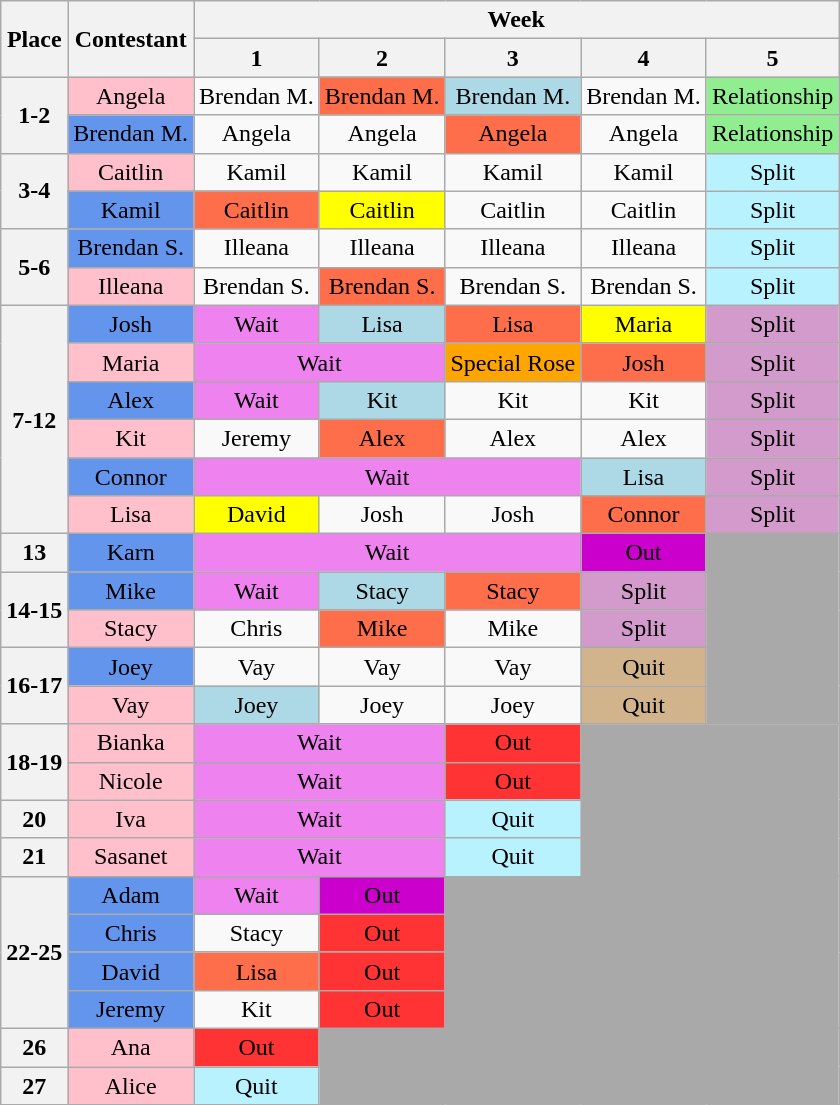<table class="wikitable" style="text-align:center">
<tr>
<th rowspan="2">Place</th>
<th rowspan="2">Contestant</th>
<th colspan="5">Week</th>
</tr>
<tr>
<th>1</th>
<th>2</th>
<th>3</th>
<th>4</th>
<th>5</th>
</tr>
<tr>
<th rowspan="2">1-2</th>
<td bgcolor="#FFC0CB">Angela</td>
<td>Brendan M.</td>
<td bgcolor="#FF6E4A">Brendan M.</td>
<td bgcolor="#ADD8E6">Brendan M.</td>
<td>Brendan M.</td>
<td bgcolor="90EE90">Relationship</td>
</tr>
<tr>
<td bgcolor="#6495ED">Brendan M.</td>
<td>Angela</td>
<td>Angela</td>
<td bgcolor="#FF6E4A">Angela</td>
<td>Angela</td>
<td bgcolor="90EE90">Relationship</td>
</tr>
<tr>
<th rowspan="2">3-4</th>
<td bgcolor="#FFC0CB">Caitlin</td>
<td>Kamil</td>
<td>Kamil</td>
<td>Kamil</td>
<td>Kamil</td>
<td bgcolor="B9F2FF">Split</td>
</tr>
<tr>
<td bgcolor="#6495ED">Kamil</td>
<td bgcolor="#FF6E4A">Caitlin</td>
<td bgcolor="#FFFF00">Caitlin</td>
<td>Caitlin</td>
<td>Caitlin</td>
<td bgcolor="B9F2FF">Split</td>
</tr>
<tr>
<th rowspan="2">5-6</th>
<td bgcolor="#6495ED">Brendan S.</td>
<td>Illeana</td>
<td>Illeana</td>
<td>Illeana</td>
<td>Illeana</td>
<td bgcolor="B9F2FF">Split</td>
</tr>
<tr>
<td bgcolor="#FFC0CB">Illeana</td>
<td>Brendan S.</td>
<td bgcolor="#FF6E4A">Brendan S.</td>
<td>Brendan S.</td>
<td>Brendan S.</td>
<td bgcolor="B9F2FF">Split</td>
</tr>
<tr>
<th rowspan="6">7-12</th>
<td bgcolor="#6495ED">Josh</td>
<td bgcolor="violet">Wait</td>
<td bgcolor="#ADD8E6">Lisa</td>
<td bgcolor="#FF6E4A">Lisa</td>
<td bgcolor="#FFFF00">Maria</td>
<td bgcolor="D39BCB">Split</td>
</tr>
<tr>
<td bgcolor="#FFC0CB">Maria</td>
<td colspan="2" bgcolor="violet">Wait</td>
<td bgcolor="#FFA500">Special Rose</td>
<td bgcolor="#FF6E4A">Josh</td>
<td bgcolor="D39BCB">Split</td>
</tr>
<tr>
<td bgcolor="#6495ED">Alex</td>
<td bgcolor="violet">Wait</td>
<td bgcolor="#ADD8E6">Kit</td>
<td>Kit</td>
<td>Kit</td>
<td bgcolor="D39BCB">Split</td>
</tr>
<tr>
<td bgcolor="#FFC0CB">Kit</td>
<td>Jeremy</td>
<td bgcolor="#FF6E4A">Alex</td>
<td>Alex</td>
<td>Alex</td>
<td bgcolor="D39BCB">Split</td>
</tr>
<tr>
<td bgcolor="#6495ED">Connor</td>
<td colspan="3" bgcolor="violet">Wait</td>
<td bgcolor="#ADD8E6">Lisa</td>
<td bgcolor="D39BCB">Split</td>
</tr>
<tr>
<td bgcolor="#FFC0CB">Lisa</td>
<td bgcolor="#FFFF00">David</td>
<td>Josh</td>
<td>Josh</td>
<td bgcolor="#FF6E4A">Connor</td>
<td bgcolor="D39BCB">Split</td>
</tr>
<tr>
<th>13</th>
<td bgcolor="#6495ED">Karn</td>
<td colspan="3" bgcolor="violet">Wait</td>
<td bgcolor="#CC00CC">Out</td>
<td colspan="1" rowspan="5" bgcolor="#A9A9A9"></td>
</tr>
<tr>
<th rowspan="2">14-15</th>
<td bgcolor="#6495ED">Mike</td>
<td bgcolor="violet">Wait</td>
<td bgcolor="#ADD8E6">Stacy</td>
<td bgcolor="#FF6E4A">Stacy</td>
<td bgcolor="D39BCB">Split</td>
</tr>
<tr>
<td bgcolor="#FFC0CB">Stacy</td>
<td>Chris</td>
<td bgcolor="#FF6E4A">Mike</td>
<td>Mike</td>
<td bgcolor="D39BCB">Split</td>
</tr>
<tr>
<th rowspan="2">16-17</th>
<td bgcolor="#6495ED">Joey</td>
<td>Vay</td>
<td>Vay</td>
<td>Vay</td>
<td bgcolor="tan">Quit</td>
</tr>
<tr>
<td bgcolor="#FFC0CB">Vay</td>
<td bgcolor="#ADD8E6">Joey</td>
<td>Joey</td>
<td>Joey</td>
<td bgcolor="tan">Quit</td>
</tr>
<tr>
<th rowspan="2">18-19</th>
<td bgcolor="#FFC0CB">Bianka</td>
<td colspan="2" bgcolor="violet">Wait</td>
<td bgcolor="#FF3333">Out</td>
<td colspan="2" rowspan="4" bgcolor="#A9A9A9"></td>
</tr>
<tr>
<td bgcolor="#FFC0CB">Nicole</td>
<td colspan="2" bgcolor="violet">Wait</td>
<td bgcolor="#FF3333">Out</td>
</tr>
<tr>
<th>20</th>
<td bgcolor="#FFC0CB">Iva</td>
<td colspan="2" bgcolor="violet">Wait</td>
<td bgcolor="#B9F2FF">Quit</td>
</tr>
<tr>
<th>21</th>
<td bgcolor="#FFC0CB">Sasanet</td>
<td colspan="2" bgcolor="violet">Wait</td>
<td bgcolor="#B9F2FF">Quit</td>
</tr>
<tr>
<th rowspan="4">22-25</th>
<td bgcolor="#6495ED">Adam</td>
<td bgcolor="violet">Wait</td>
<td bgcolor="#CC00CC">Out</td>
<td colspan="3" rowspan="4" bgcolor="#A9A9A9"></td>
</tr>
<tr>
<td bgcolor="#6495ED">Chris</td>
<td>Stacy</td>
<td bgcolor="#FF3333">Out</td>
</tr>
<tr>
<td bgcolor="#6495ED">David</td>
<td bgcolor="#FF6E4A">Lisa</td>
<td bgcolor="#FF3333">Out</td>
</tr>
<tr>
<td bgcolor="#6495ED">Jeremy</td>
<td>Kit</td>
<td bgcolor="#FF3333">Out</td>
</tr>
<tr>
<th>26</th>
<td bgcolor="#FFC0CB">Ana</td>
<td bgcolor="#FF3333">Out</td>
<td colspan="4" rowspan="2" bgcolor="#A9A9A9"></td>
</tr>
<tr>
<th>27</th>
<td bgcolor="#FFC0CB">Alice</td>
<td bgcolor="#B9F2FF">Quit</td>
</tr>
</table>
